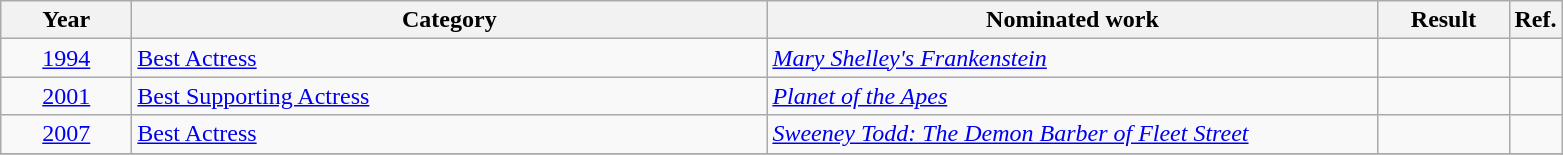<table class=wikitable>
<tr>
<th scope="col" style="width:5em;">Year</th>
<th scope="col" style="width:26em;">Category</th>
<th scope="col" style="width:25em;">Nominated work</th>
<th scope="col" style="width:5em;">Result</th>
<th>Ref.</th>
</tr>
<tr>
<td style="text-align:center;"><a href='#'>1994</a></td>
<td><a href='#'>Best Actress</a></td>
<td><em><a href='#'>Mary Shelley's Frankenstein</a></em></td>
<td></td>
<td></td>
</tr>
<tr>
<td align="center"><a href='#'>2001</a></td>
<td><a href='#'>Best Supporting Actress</a></td>
<td><em><a href='#'>Planet of the Apes</a></em></td>
<td></td>
<td></td>
</tr>
<tr>
<td align="center"><a href='#'>2007</a></td>
<td><a href='#'>Best Actress</a></td>
<td><em><a href='#'>Sweeney Todd: The Demon Barber of Fleet Street</a></em></td>
<td></td>
<td></td>
</tr>
<tr>
</tr>
</table>
